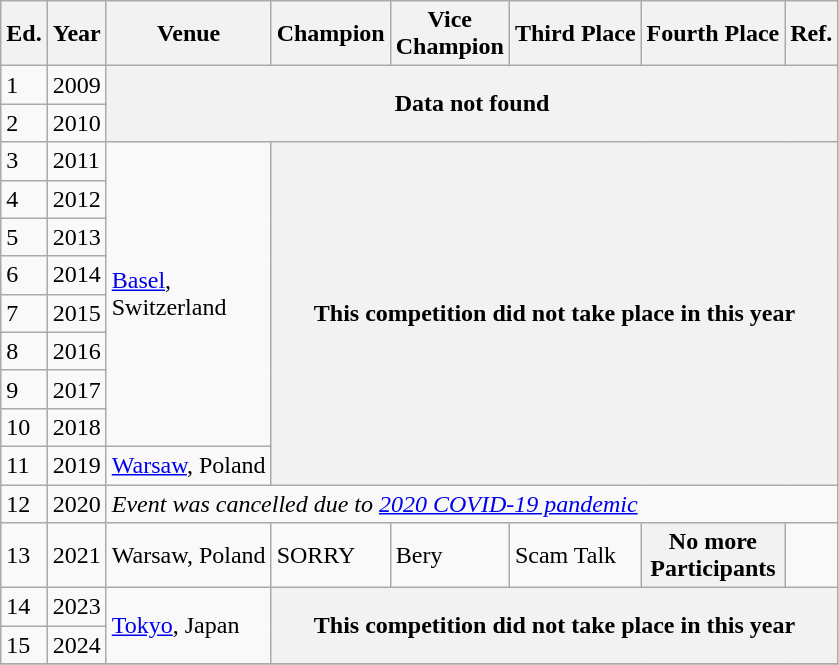<table class="wikitable">
<tr>
<th>Ed.</th>
<th>Year</th>
<th>Venue</th>
<th>Champion</th>
<th>Vice<br>Champion</th>
<th>Third Place</th>
<th>Fourth Place</th>
<th>Ref.</th>
</tr>
<tr>
<td>1</td>
<td>2009</td>
<th colspan="6" rowspan="2">Data not found</th>
</tr>
<tr>
<td>2</td>
<td>2010</td>
</tr>
<tr>
<td>3</td>
<td>2011</td>
<td rowspan="8"><a href='#'>Basel</a>,<br>Switzerland</td>
<th colspan="5" rowspan="9"><strong>This competition did not take place in this year</strong></th>
</tr>
<tr>
<td>4</td>
<td>2012</td>
</tr>
<tr>
<td>5</td>
<td>2013</td>
</tr>
<tr>
<td>6</td>
<td>2014</td>
</tr>
<tr>
<td>7</td>
<td>2015</td>
</tr>
<tr>
<td>8</td>
<td>2016</td>
</tr>
<tr>
<td>9</td>
<td>2017</td>
</tr>
<tr>
<td>10</td>
<td>2018</td>
</tr>
<tr>
<td>11</td>
<td>2019</td>
<td><a href='#'>Warsaw</a>, Poland</td>
</tr>
<tr>
<td>12</td>
<td>2020</td>
<td colspan="6"><em>Event was cancelled due to <a href='#'>2020 COVID-19 pandemic</a></em></td>
</tr>
<tr>
<td>13</td>
<td>2021</td>
<td>Warsaw, Poland</td>
<td> SORRY</td>
<td> Bery</td>
<td> Scam Talk</td>
<th>No more<br>Participants</th>
<td></td>
</tr>
<tr>
<td>14</td>
<td>2023</td>
<td rowspan="2"><a href='#'>Tokyo</a>, Japan</td>
<th colspan="5" rowspan="2"><strong>This competition did not take place in this year</strong></th>
</tr>
<tr>
<td>15</td>
<td>2024</td>
</tr>
<tr>
</tr>
</table>
